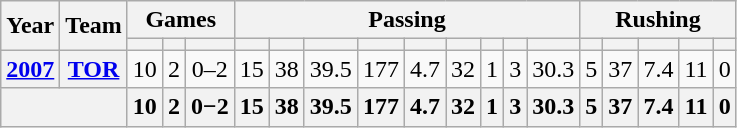<table class="wikitable" style="text-align:center;">
<tr>
<th rowspan="2">Year</th>
<th rowspan="2">Team</th>
<th colspan="3">Games</th>
<th colspan="9">Passing</th>
<th colspan="5">Rushing</th>
</tr>
<tr>
<th></th>
<th></th>
<th></th>
<th></th>
<th></th>
<th></th>
<th></th>
<th></th>
<th></th>
<th></th>
<th></th>
<th></th>
<th></th>
<th></th>
<th></th>
<th></th>
<th></th>
</tr>
<tr>
<th><a href='#'>2007</a></th>
<th><a href='#'>TOR</a></th>
<td>10</td>
<td>2</td>
<td>0–2</td>
<td>15</td>
<td>38</td>
<td>39.5</td>
<td>177</td>
<td>4.7</td>
<td>32</td>
<td>1</td>
<td>3</td>
<td>30.3</td>
<td>5</td>
<td>37</td>
<td>7.4</td>
<td>11</td>
<td>0</td>
</tr>
<tr>
<th colspan="2"></th>
<th>10</th>
<th>2</th>
<th>0−2</th>
<th>15</th>
<th>38</th>
<th>39.5</th>
<th>177</th>
<th>4.7</th>
<th>32</th>
<th>1</th>
<th>3</th>
<th>30.3</th>
<th>5</th>
<th>37</th>
<th>7.4</th>
<th>11</th>
<th>0</th>
</tr>
</table>
